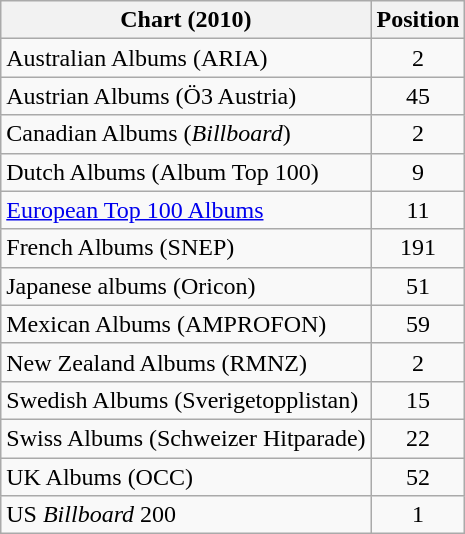<table class="wikitable sortable">
<tr>
<th>Chart (2010)</th>
<th>Position</th>
</tr>
<tr>
<td>Australian Albums (ARIA)</td>
<td style="text-align:center;">2</td>
</tr>
<tr>
<td>Austrian Albums (Ö3 Austria)</td>
<td style="text-align:center;">45</td>
</tr>
<tr>
<td>Canadian Albums (<em>Billboard</em>)</td>
<td style="text-align:center;">2</td>
</tr>
<tr>
<td>Dutch Albums (Album Top 100)</td>
<td style="text-align:center;">9</td>
</tr>
<tr>
<td><a href='#'>European Top 100 Albums</a></td>
<td style="text-align:center;">11</td>
</tr>
<tr>
<td>French Albums (SNEP)</td>
<td style="text-align:center;">191</td>
</tr>
<tr>
<td>Japanese albums (Oricon)</td>
<td style="text-align:center;">51</td>
</tr>
<tr>
<td>Mexican Albums (AMPROFON)</td>
<td style="text-align:center;">59</td>
</tr>
<tr>
<td>New Zealand Albums (RMNZ)</td>
<td style="text-align:center;">2</td>
</tr>
<tr>
<td>Swedish Albums (Sverigetopplistan)</td>
<td style="text-align:center;">15</td>
</tr>
<tr>
<td>Swiss Albums (Schweizer Hitparade)</td>
<td style="text-align:center;">22</td>
</tr>
<tr>
<td>UK Albums (OCC)</td>
<td style="text-align:center;">52</td>
</tr>
<tr>
<td>US <em>Billboard</em> 200</td>
<td style="text-align:center;">1</td>
</tr>
</table>
